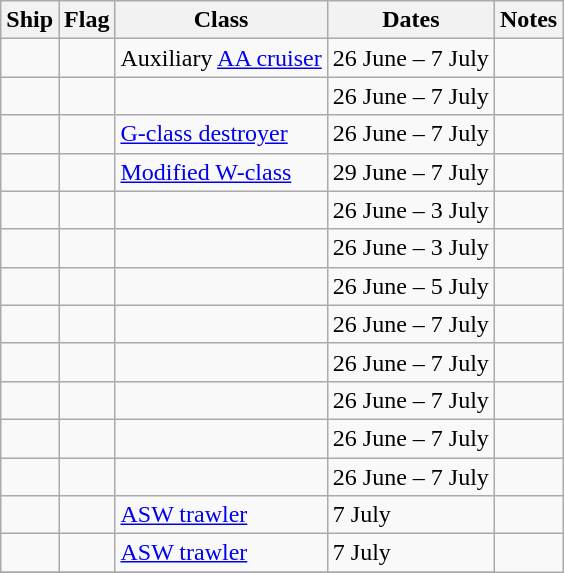<table class="wikitable sortable">
<tr>
<th>Ship</th>
<th>Flag</th>
<th>Class</th>
<th>Dates</th>
<th>Notes</th>
</tr>
<tr>
<td></td>
<td></td>
<td>Auxiliary <a href='#'>AA cruiser</a></td>
<td>26 June – 7 July</td>
<td></td>
</tr>
<tr>
<td></td>
<td></td>
<td></td>
<td>26 June – 7 July</td>
<td></td>
</tr>
<tr>
<td></td>
<td></td>
<td><a href='#'>G-class destroyer</a></td>
<td>26 June – 7 July</td>
<td></td>
</tr>
<tr>
<td></td>
<td></td>
<td><a href='#'>Modified W-class</a></td>
<td>29 June – 7 July</td>
<td></td>
</tr>
<tr>
<td></td>
<td></td>
<td></td>
<td>26 June – 3 July</td>
<td></td>
</tr>
<tr>
<td></td>
<td></td>
<td></td>
<td>26 June – 3 July</td>
<td></td>
</tr>
<tr>
<td></td>
<td></td>
<td></td>
<td>26 June – 5 July</td>
<td></td>
</tr>
<tr>
<td></td>
<td></td>
<td></td>
<td>26 June – 7 July</td>
<td></td>
</tr>
<tr>
<td></td>
<td></td>
<td></td>
<td>26 June – 7 July</td>
<td></td>
</tr>
<tr>
<td></td>
<td></td>
<td></td>
<td>26 June – 7 July</td>
<td></td>
</tr>
<tr>
<td></td>
<td></td>
<td></td>
<td>26 June – 7 July</td>
<td></td>
</tr>
<tr>
<td></td>
<td></td>
<td></td>
<td>26 June – 7 July</td>
<td></td>
</tr>
<tr>
<td></td>
<td></td>
<td><a href='#'>ASW trawler</a></td>
<td>7 July</td>
<td></td>
</tr>
<tr>
<td></td>
<td></td>
<td><a href='#'>ASW trawler</a></td>
<td>7 July</td>
</tr>
<tr>
</tr>
</table>
